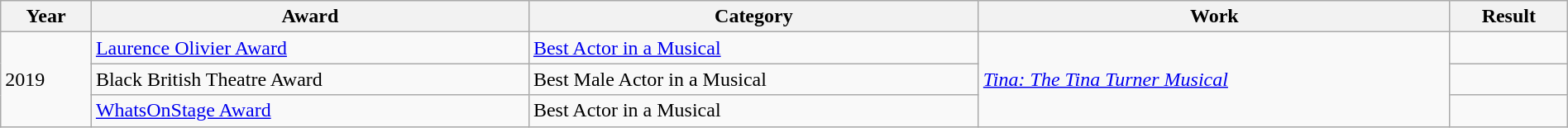<table class="wikitable" style="width: 100%;">
<tr>
<th>Year</th>
<th>Award</th>
<th>Category</th>
<th>Work</th>
<th>Result</th>
</tr>
<tr>
<td rowspan="4">2019</td>
<td><a href='#'>Laurence Olivier Award</a></td>
<td><a href='#'>Best Actor in a Musical</a></td>
<td rowspan="3"><em><a href='#'>Tina: The Tina Turner Musical</a></em></td>
<td></td>
</tr>
<tr>
<td>Black British Theatre Award</td>
<td>Best Male Actor in a Musical</td>
<td></td>
</tr>
<tr>
<td><a href='#'>WhatsOnStage Award</a></td>
<td>Best Actor in a Musical</td>
<td></td>
</tr>
</table>
